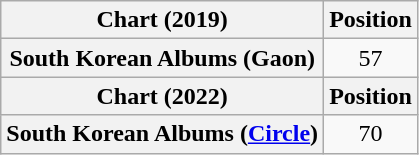<table class="wikitable plainrowheaders" style="text-align:center">
<tr>
<th scope="col">Chart (2019)</th>
<th scope="col">Position</th>
</tr>
<tr>
<th scope="row">South Korean Albums (Gaon)</th>
<td>57</td>
</tr>
<tr>
<th scope="col">Chart (2022)</th>
<th scope="col">Position</th>
</tr>
<tr>
<th scope="row">South Korean Albums (<a href='#'>Circle</a>)</th>
<td>70</td>
</tr>
</table>
